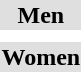<table>
<tr bgcolor="DFDFDF">
<td colspan="4" align="center"><strong>Men</strong></td>
</tr>
<tr>
<td></td>
<td></td>
<td></td>
<td></td>
</tr>
<tr>
</tr>
<tr bgcolor="DFDFDF">
<td colspan="4" align="center"><strong>Women</strong></td>
</tr>
<tr>
<td></td>
<td></td>
<td></td>
<td></td>
</tr>
</table>
